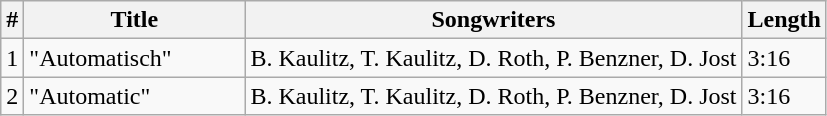<table class="wikitable">
<tr>
<th style="text-align:center;">#</th>
<th style="text-align:center; width:140px;">Title</th>
<th style="text-align:center;">Songwriters</th>
<th style="text-align:center;">Length</th>
</tr>
<tr>
<td>1</td>
<td>"Automatisch"</td>
<td>B. Kaulitz, T. Kaulitz, D. Roth, P. Benzner, D. Jost</td>
<td>3:16</td>
</tr>
<tr>
<td>2</td>
<td>"Automatic"</td>
<td>B. Kaulitz, T. Kaulitz, D. Roth, P. Benzner, D. Jost</td>
<td>3:16</td>
</tr>
</table>
